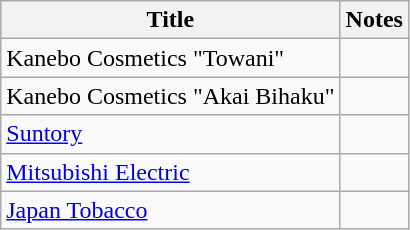<table class="wikitable">
<tr>
<th>Title</th>
<th>Notes</th>
</tr>
<tr>
<td>Kanebo Cosmetics "Towani"</td>
<td></td>
</tr>
<tr>
<td>Kanebo Cosmetics "Akai Bihaku"</td>
<td></td>
</tr>
<tr>
<td><a href='#'>Suntory</a></td>
<td></td>
</tr>
<tr>
<td><a href='#'>Mitsubishi Electric</a></td>
<td></td>
</tr>
<tr>
<td><a href='#'>Japan Tobacco</a></td>
<td></td>
</tr>
</table>
